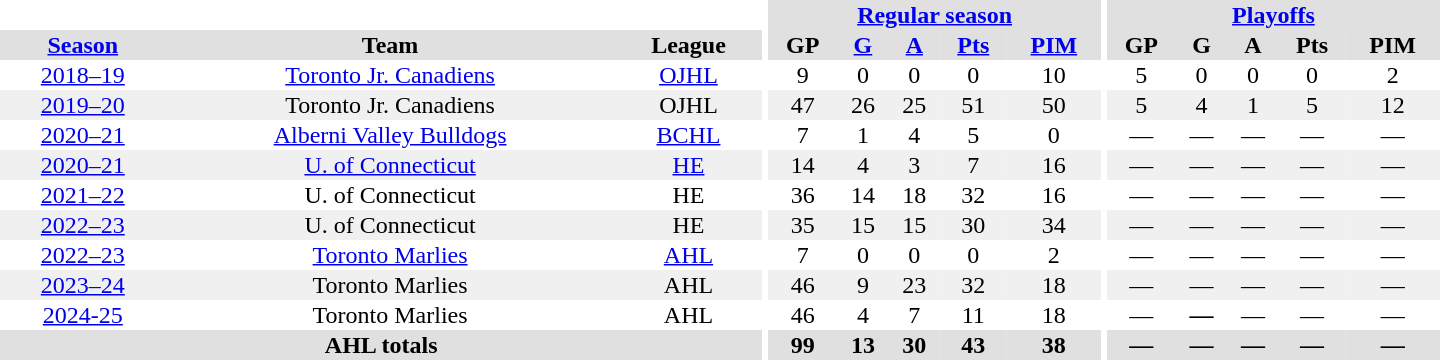<table border="0" cellpadding="1" cellspacing="0" style="text-align:center; width:60em;">
<tr bgcolor="e0e0e0">
<th colspan="3" bgcolor="ffffff"></th>
<th rowspan="101" bgcolor="ffffff"></th>
<th colspan="5"><a href='#'>Regular season</a></th>
<th rowspan="101" bgcolor="ffffff"></th>
<th colspan="5"><a href='#'>Playoffs</a></th>
</tr>
<tr bgcolor="e0e0e0">
<th><a href='#'>Season</a></th>
<th>Team</th>
<th>League</th>
<th>GP</th>
<th><a href='#'>G</a></th>
<th><a href='#'>A</a></th>
<th><a href='#'>Pts</a></th>
<th><a href='#'>PIM</a></th>
<th>GP</th>
<th>G</th>
<th>A</th>
<th>Pts</th>
<th>PIM</th>
</tr>
<tr>
<td><a href='#'>2018–19</a></td>
<td><a href='#'>Toronto Jr. Canadiens</a></td>
<td><a href='#'>OJHL</a></td>
<td>9</td>
<td>0</td>
<td>0</td>
<td>0</td>
<td>10</td>
<td>5</td>
<td>0</td>
<td>0</td>
<td>0</td>
<td>2</td>
</tr>
<tr bgcolor="f0f0f0">
<td><a href='#'>2019–20</a></td>
<td>Toronto Jr. Canadiens</td>
<td>OJHL</td>
<td>47</td>
<td>26</td>
<td>25</td>
<td>51</td>
<td>50</td>
<td>5</td>
<td>4</td>
<td>1</td>
<td>5</td>
<td>12</td>
</tr>
<tr>
<td><a href='#'>2020–21</a></td>
<td><a href='#'>Alberni Valley Bulldogs</a></td>
<td><a href='#'>BCHL</a></td>
<td>7</td>
<td>1</td>
<td>4</td>
<td>5</td>
<td>0</td>
<td>—</td>
<td>—</td>
<td>—</td>
<td>—</td>
<td>—</td>
</tr>
<tr bgcolor="f0f0f0">
<td><a href='#'>2020–21</a></td>
<td><a href='#'>U. of Connecticut</a></td>
<td><a href='#'>HE</a></td>
<td>14</td>
<td>4</td>
<td>3</td>
<td>7</td>
<td>16</td>
<td>—</td>
<td>—</td>
<td>—</td>
<td>—</td>
<td>—</td>
</tr>
<tr>
<td><a href='#'>2021–22</a></td>
<td>U. of Connecticut</td>
<td>HE</td>
<td>36</td>
<td>14</td>
<td>18</td>
<td>32</td>
<td>16</td>
<td>—</td>
<td>—</td>
<td>—</td>
<td>—</td>
<td>—</td>
</tr>
<tr bgcolor="f0f0f0">
<td><a href='#'>2022–23</a></td>
<td>U. of Connecticut</td>
<td>HE</td>
<td>35</td>
<td>15</td>
<td>15</td>
<td>30</td>
<td>34</td>
<td>—</td>
<td>—</td>
<td>—</td>
<td>—</td>
<td>—</td>
</tr>
<tr>
<td><a href='#'>2022–23</a></td>
<td><a href='#'>Toronto Marlies</a></td>
<td><a href='#'>AHL</a></td>
<td>7</td>
<td>0</td>
<td>0</td>
<td>0</td>
<td>2</td>
<td>—</td>
<td>—</td>
<td>—</td>
<td>—</td>
<td>—</td>
</tr>
<tr bgcolor="f0f0f0">
<td><a href='#'>2023–24</a></td>
<td>Toronto Marlies</td>
<td>AHL</td>
<td>46</td>
<td>9</td>
<td>23</td>
<td>32</td>
<td>18</td>
<td>—</td>
<td>—</td>
<td>—</td>
<td>—</td>
<td>—</td>
</tr>
<tr>
<td><a href='#'>2024-25</a></td>
<td>Toronto Marlies</td>
<td>AHL</td>
<td>46</td>
<td>4</td>
<td>7</td>
<td>11</td>
<td>18</td>
<td>—</td>
<th>—</th>
<td>—</td>
<td>—</td>
<td>—</td>
</tr>
<tr bgcolor="e0e0e0">
<th colspan="3">AHL totals</th>
<th>99</th>
<th>13</th>
<th>30</th>
<th>43</th>
<th>38</th>
<th>—</th>
<th>—</th>
<th>—</th>
<th>—</th>
<th>—</th>
</tr>
</table>
